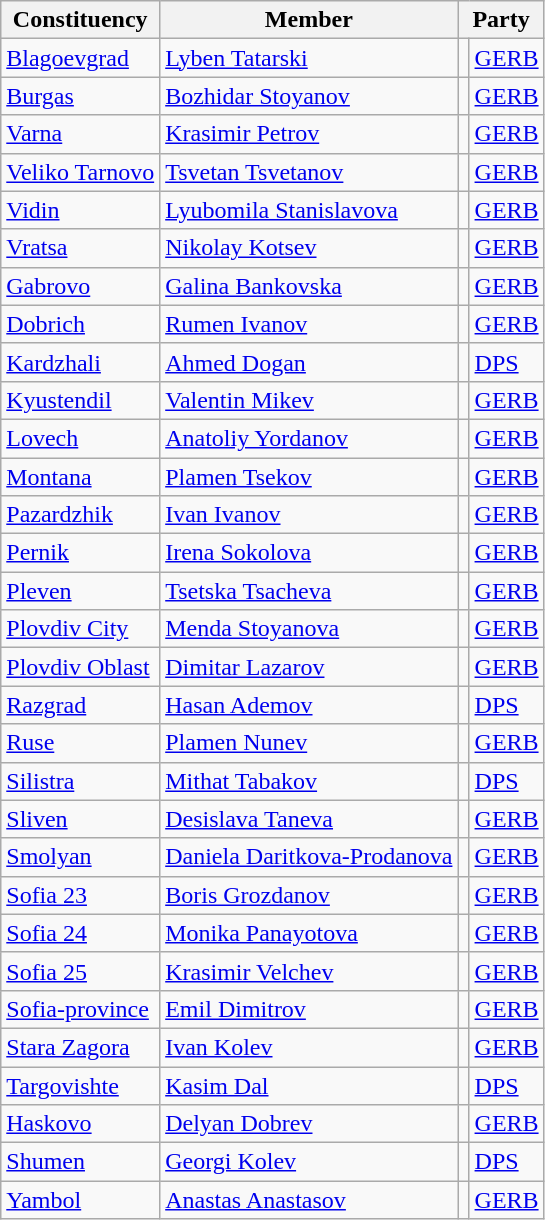<table class="wikitable">
<tr>
<th>Constituency</th>
<th>Member</th>
<th colspan=2>Party</th>
</tr>
<tr>
<td><a href='#'>Blagoevgrad</a></td>
<td><a href='#'>Lyben Tatarski</a></td>
<td bgcolor=></td>
<td><a href='#'>GERB</a></td>
</tr>
<tr>
<td><a href='#'>Burgas</a></td>
<td><a href='#'>Bozhidar Stoyanov</a></td>
<td bgcolor=></td>
<td><a href='#'>GERB</a></td>
</tr>
<tr>
<td><a href='#'>Varna</a></td>
<td><a href='#'>Krasimir Petrov</a></td>
<td bgcolor=></td>
<td><a href='#'>GERB</a></td>
</tr>
<tr>
<td><a href='#'>Veliko Tarnovo</a></td>
<td><a href='#'>Tsvetan Tsvetanov</a></td>
<td bgcolor=></td>
<td><a href='#'>GERB</a></td>
</tr>
<tr>
<td><a href='#'>Vidin</a></td>
<td><a href='#'>Lyubomila Stanislavova</a></td>
<td bgcolor=></td>
<td><a href='#'>GERB</a></td>
</tr>
<tr>
<td><a href='#'>Vratsa</a></td>
<td><a href='#'>Nikolay Kotsev</a></td>
<td bgcolor=></td>
<td><a href='#'>GERB</a></td>
</tr>
<tr>
<td><a href='#'>Gabrovo</a></td>
<td><a href='#'>Galina Bankovska</a></td>
<td bgcolor=></td>
<td><a href='#'>GERB</a></td>
</tr>
<tr>
<td><a href='#'>Dobrich</a></td>
<td><a href='#'>Rumen Ivanov</a></td>
<td bgcolor=></td>
<td><a href='#'>GERB</a></td>
</tr>
<tr>
<td><a href='#'>Kardzhali</a></td>
<td><a href='#'>Ahmed Dogan</a></td>
<td bgcolor=></td>
<td><a href='#'>DPS</a></td>
</tr>
<tr>
<td><a href='#'>Kyustendil</a></td>
<td><a href='#'>Valentin Mikev</a></td>
<td bgcolor=></td>
<td><a href='#'>GERB</a></td>
</tr>
<tr>
<td><a href='#'>Lovech</a></td>
<td><a href='#'>Anatoliy Yordanov</a></td>
<td bgcolor=></td>
<td><a href='#'>GERB</a></td>
</tr>
<tr>
<td><a href='#'>Montana</a></td>
<td><a href='#'>Plamen Tsekov</a></td>
<td bgcolor=></td>
<td><a href='#'>GERB</a></td>
</tr>
<tr>
<td><a href='#'>Pazardzhik</a></td>
<td><a href='#'>Ivan Ivanov</a></td>
<td bgcolor=></td>
<td><a href='#'>GERB</a></td>
</tr>
<tr>
<td><a href='#'>Pernik</a></td>
<td><a href='#'>Irena Sokolova</a></td>
<td bgcolor=></td>
<td><a href='#'>GERB</a></td>
</tr>
<tr>
<td><a href='#'>Pleven</a></td>
<td><a href='#'>Tsetska Tsacheva</a></td>
<td bgcolor=></td>
<td><a href='#'>GERB</a></td>
</tr>
<tr>
<td><a href='#'>Plovdiv City</a></td>
<td><a href='#'>Menda Stoyanova</a></td>
<td bgcolor=></td>
<td><a href='#'>GERB</a></td>
</tr>
<tr>
<td><a href='#'>Plovdiv Oblast</a></td>
<td><a href='#'>Dimitar Lazarov</a></td>
<td bgcolor=></td>
<td><a href='#'>GERB</a></td>
</tr>
<tr>
<td><a href='#'>Razgrad</a></td>
<td><a href='#'>Hasan Ademov</a></td>
<td bgcolor=></td>
<td><a href='#'>DPS</a></td>
</tr>
<tr>
<td><a href='#'>Ruse</a></td>
<td><a href='#'>Plamen Nunev</a></td>
<td bgcolor=></td>
<td><a href='#'>GERB</a></td>
</tr>
<tr>
<td><a href='#'>Silistra</a></td>
<td><a href='#'>Mithat Tabakov</a></td>
<td bgcolor=></td>
<td><a href='#'>DPS</a></td>
</tr>
<tr>
<td><a href='#'>Sliven</a></td>
<td><a href='#'>Desislava Taneva</a></td>
<td bgcolor=></td>
<td><a href='#'>GERB</a></td>
</tr>
<tr>
<td><a href='#'>Smolyan</a></td>
<td><a href='#'>Daniela Daritkova-Prodanova</a></td>
<td bgcolor=></td>
<td><a href='#'>GERB</a></td>
</tr>
<tr>
<td><a href='#'>Sofia 23</a></td>
<td><a href='#'>Boris Grozdanov</a></td>
<td bgcolor=></td>
<td><a href='#'>GERB</a></td>
</tr>
<tr>
<td><a href='#'>Sofia 24</a></td>
<td><a href='#'>Monika Panayotova</a></td>
<td bgcolor=></td>
<td><a href='#'>GERB</a></td>
</tr>
<tr>
<td><a href='#'>Sofia 25</a></td>
<td><a href='#'>Krasimir Velchev</a></td>
<td bgcolor=></td>
<td><a href='#'>GERB</a></td>
</tr>
<tr>
<td><a href='#'>Sofia-province</a></td>
<td><a href='#'>Emil Dimitrov</a></td>
<td bgcolor=></td>
<td><a href='#'>GERB</a></td>
</tr>
<tr>
<td><a href='#'>Stara Zagora</a></td>
<td><a href='#'>Ivan Kolev</a></td>
<td bgcolor=></td>
<td><a href='#'>GERB</a></td>
</tr>
<tr>
<td><a href='#'>Targovishte</a></td>
<td><a href='#'>Kasim Dal</a></td>
<td bgcolor=></td>
<td><a href='#'>DPS</a></td>
</tr>
<tr>
<td><a href='#'>Haskovo</a></td>
<td><a href='#'>Delyan Dobrev</a></td>
<td bgcolor=></td>
<td><a href='#'>GERB</a></td>
</tr>
<tr>
<td><a href='#'>Shumen</a></td>
<td><a href='#'>Georgi Kolev</a></td>
<td bgcolor=></td>
<td><a href='#'>DPS</a></td>
</tr>
<tr>
<td><a href='#'>Yambol</a></td>
<td><a href='#'>Anastas Anastasov</a></td>
<td bgcolor=></td>
<td><a href='#'>GERB</a></td>
</tr>
</table>
